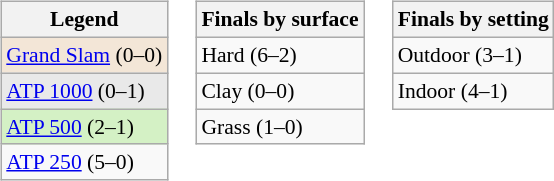<table>
<tr valign=top>
<td><br><table class="wikitable" style=font-size:90%>
<tr>
<th>Legend</th>
</tr>
<tr style="background:#f3e6d7;">
<td><a href='#'>Grand Slam</a> (0–0)</td>
</tr>
<tr style="background:#e9e9e9;">
<td><a href='#'>ATP 1000</a> (0–1)</td>
</tr>
<tr style="background:#d4f1c5;">
<td><a href='#'>ATP 500</a> (2–1)</td>
</tr>
<tr>
<td><a href='#'>ATP 250</a> (5–0)</td>
</tr>
</table>
</td>
<td><br><table class="wikitable" style=font-size:90%>
<tr>
<th>Finals by surface</th>
</tr>
<tr>
<td>Hard (6–2)</td>
</tr>
<tr>
<td>Clay (0–0)</td>
</tr>
<tr>
<td>Grass (1–0)</td>
</tr>
</table>
</td>
<td><br><table class="wikitable" style=font-size:90%>
<tr>
<th>Finals by setting</th>
</tr>
<tr>
<td>Outdoor (3–1)</td>
</tr>
<tr>
<td>Indoor (4–1)</td>
</tr>
</table>
</td>
</tr>
</table>
